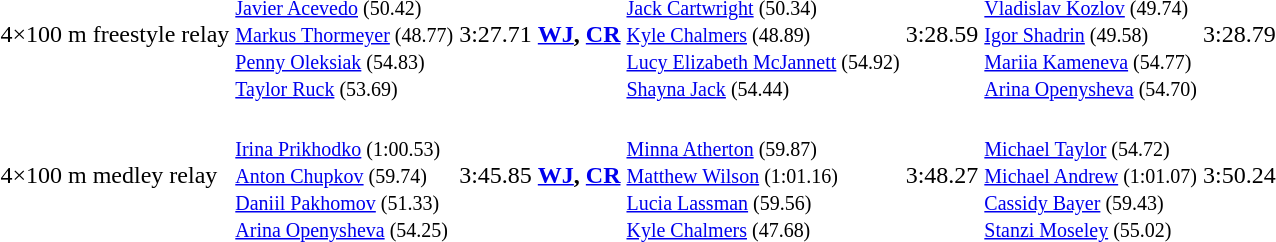<table>
<tr>
<td>4×100 m freestyle relay</td>
<td><br><small><a href='#'>Javier Acevedo</a> (50.42)<br><a href='#'>Markus Thormeyer</a> (48.77)<br><a href='#'>Penny Oleksiak</a> (54.83)<br><a href='#'>Taylor Ruck</a> (53.69)</small></td>
<td>3:27.71 <strong><a href='#'>WJ</a>, <a href='#'>CR</a></strong></td>
<td><br><small><a href='#'>Jack Cartwright</a> (50.34)<br><a href='#'>Kyle Chalmers</a> (48.89)<br><a href='#'>Lucy Elizabeth McJannett</a> (54.92)<br><a href='#'>Shayna Jack</a> (54.44)</small></td>
<td>3:28.59</td>
<td><br><small><a href='#'>Vladislav Kozlov</a> (49.74)<br><a href='#'>Igor Shadrin</a> (49.58)<br><a href='#'>Mariia Kameneva</a> (54.77)<br><a href='#'>Arina Openysheva</a> (54.70)</small></td>
<td>3:28.79</td>
</tr>
<tr>
<td>4×100 m medley relay</td>
<td><br><small><a href='#'>Irina Prikhodko</a> (1:00.53)<br><a href='#'>Anton Chupkov</a> (59.74)<br><a href='#'>Daniil Pakhomov</a> (51.33)<br><a href='#'>Arina Openysheva</a> (54.25)</small></td>
<td>3:45.85 <strong><a href='#'>WJ</a>, <a href='#'>CR</a></strong></td>
<td><br><small><a href='#'>Minna Atherton</a> (59.87)<br><a href='#'>Matthew Wilson</a> (1:01.16)<br><a href='#'>Lucia Lassman</a> (59.56)<br><a href='#'>Kyle Chalmers</a> (47.68)</small></td>
<td>3:48.27</td>
<td><br><small><a href='#'>Michael Taylor</a> (54.72)<br><a href='#'>Michael Andrew</a> (1:01.07)<br><a href='#'>Cassidy Bayer</a> (59.43)<br><a href='#'>Stanzi Moseley</a> (55.02)</small></td>
<td>3:50.24</td>
</tr>
<tr>
</tr>
</table>
